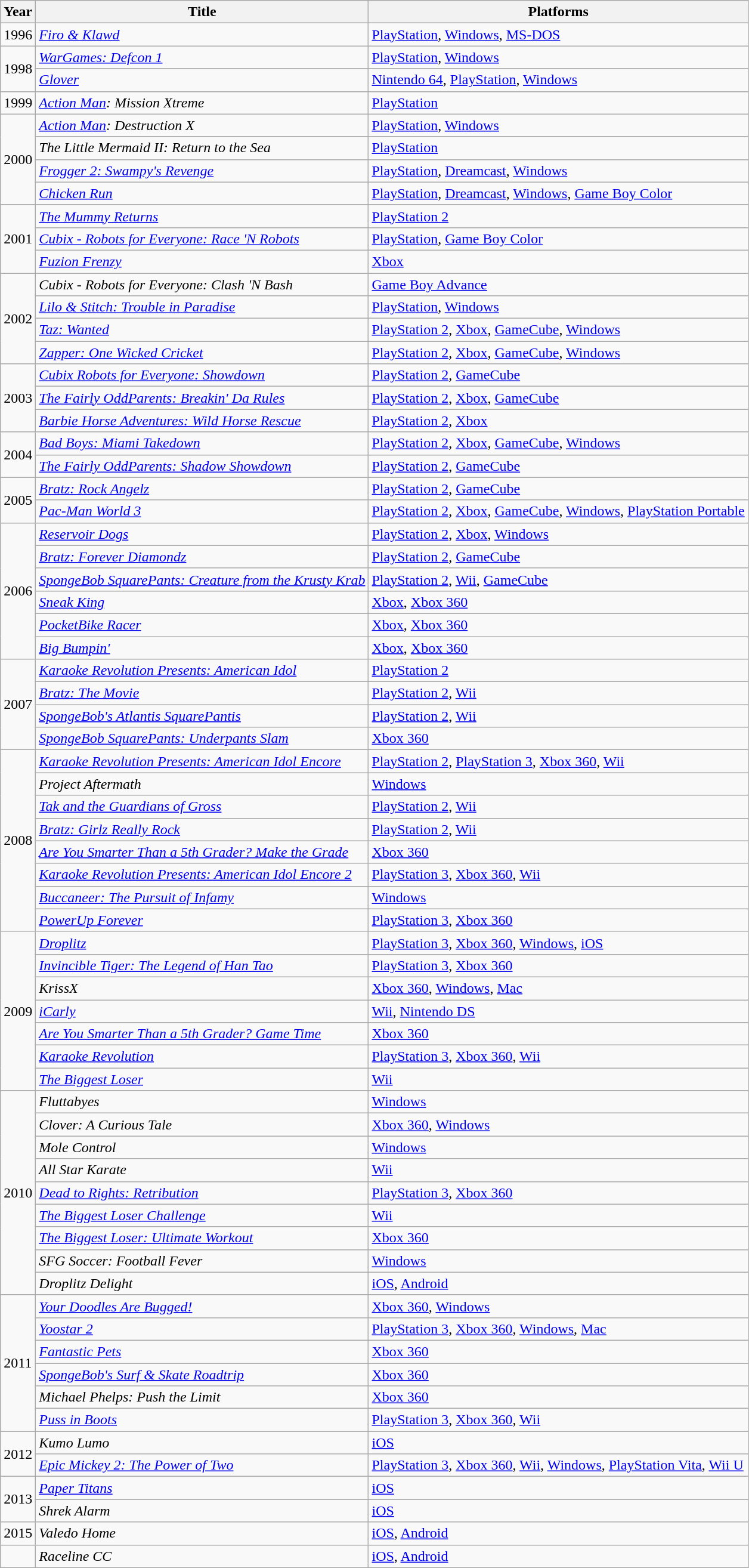<table class="wikitable sortable">
<tr>
<th>Year</th>
<th>Title</th>
<th>Platforms</th>
</tr>
<tr>
<td>1996</td>
<td><em><a href='#'>Firo & Klawd</a></em></td>
<td><a href='#'>PlayStation</a>, <a href='#'>Windows</a>, <a href='#'>MS-DOS</a></td>
</tr>
<tr>
<td rowspan="2">1998</td>
<td><em><a href='#'>WarGames: Defcon 1</a></em></td>
<td><a href='#'>PlayStation</a>, <a href='#'>Windows</a></td>
</tr>
<tr>
<td><em><a href='#'>Glover</a></em></td>
<td><a href='#'>Nintendo 64</a>, <a href='#'>PlayStation</a>, <a href='#'>Windows</a></td>
</tr>
<tr>
<td>1999</td>
<td><em><a href='#'>Action Man</a>: Mission Xtreme</em></td>
<td><a href='#'>PlayStation</a></td>
</tr>
<tr>
<td rowspan="4">2000</td>
<td><em><a href='#'>Action Man</a>: Destruction X</em></td>
<td><a href='#'>PlayStation</a>, <a href='#'>Windows</a></td>
</tr>
<tr>
<td><em>The Little Mermaid II: Return to the Sea</em></td>
<td><a href='#'>PlayStation</a></td>
</tr>
<tr>
<td><em><a href='#'>Frogger 2: Swampy's Revenge</a></em></td>
<td><a href='#'>PlayStation</a>, <a href='#'>Dreamcast</a>, <a href='#'>Windows</a></td>
</tr>
<tr>
<td><em><a href='#'>Chicken Run</a></em></td>
<td><a href='#'>PlayStation</a>, <a href='#'>Dreamcast</a>, <a href='#'>Windows</a>, <a href='#'>Game Boy Color</a></td>
</tr>
<tr>
<td rowspan="3">2001</td>
<td><em><a href='#'>The Mummy Returns</a></em></td>
<td><a href='#'>PlayStation 2</a></td>
</tr>
<tr>
<td><em><a href='#'>Cubix - Robots for Everyone: Race 'N Robots</a></em></td>
<td><a href='#'>PlayStation</a>, <a href='#'>Game Boy Color</a></td>
</tr>
<tr>
<td><em><a href='#'>Fuzion Frenzy</a></em></td>
<td><a href='#'>Xbox</a></td>
</tr>
<tr>
<td rowspan="4">2002</td>
<td><em>Cubix - Robots for Everyone: Clash 'N Bash</em></td>
<td><a href='#'>Game Boy Advance</a></td>
</tr>
<tr>
<td><em><a href='#'>Lilo & Stitch: Trouble in Paradise</a></em></td>
<td><a href='#'>PlayStation</a>, <a href='#'>Windows</a></td>
</tr>
<tr>
<td><em><a href='#'>Taz: Wanted</a></em></td>
<td><a href='#'>PlayStation 2</a>, <a href='#'>Xbox</a>, <a href='#'>GameCube</a>, <a href='#'>Windows</a></td>
</tr>
<tr>
<td><em><a href='#'>Zapper: One Wicked Cricket</a></em></td>
<td><a href='#'>PlayStation 2</a>, <a href='#'>Xbox</a>, <a href='#'>GameCube</a>, <a href='#'>Windows</a></td>
</tr>
<tr>
<td rowspan="3">2003</td>
<td><em><a href='#'>Cubix Robots for Everyone: Showdown</a></em></td>
<td><a href='#'>PlayStation 2</a>, <a href='#'>GameCube</a></td>
</tr>
<tr>
<td><em><a href='#'>The Fairly OddParents: Breakin' Da Rules</a></em></td>
<td><a href='#'>PlayStation 2</a>, <a href='#'>Xbox</a>, <a href='#'>GameCube</a></td>
</tr>
<tr>
<td><em><a href='#'>Barbie Horse Adventures: Wild Horse Rescue</a></em></td>
<td><a href='#'>PlayStation 2</a>, <a href='#'>Xbox</a></td>
</tr>
<tr>
<td rowspan="2">2004</td>
<td><em><a href='#'>Bad Boys: Miami Takedown</a></em></td>
<td><a href='#'>PlayStation 2</a>, <a href='#'>Xbox</a>, <a href='#'>GameCube</a>, <a href='#'>Windows</a></td>
</tr>
<tr>
<td><em><a href='#'>The Fairly OddParents: Shadow Showdown</a></em></td>
<td><a href='#'>PlayStation 2</a>, <a href='#'>GameCube</a></td>
</tr>
<tr>
<td rowspan="2">2005</td>
<td><em><a href='#'>Bratz: Rock Angelz</a></em></td>
<td><a href='#'>PlayStation 2</a>, <a href='#'>GameCube</a></td>
</tr>
<tr>
<td><em><a href='#'>Pac-Man World 3</a></em></td>
<td><a href='#'>PlayStation 2</a>, <a href='#'>Xbox</a>, <a href='#'>GameCube</a>, <a href='#'>Windows</a>, <a href='#'>PlayStation Portable</a></td>
</tr>
<tr>
<td rowspan="6">2006</td>
<td><em><a href='#'>Reservoir Dogs</a></em></td>
<td><a href='#'>PlayStation 2</a>, <a href='#'>Xbox</a>, <a href='#'>Windows</a></td>
</tr>
<tr>
<td><em><a href='#'>Bratz: Forever Diamondz</a></em></td>
<td><a href='#'>PlayStation 2</a>, <a href='#'>GameCube</a></td>
</tr>
<tr>
<td><em><a href='#'>SpongeBob SquarePants: Creature from the Krusty Krab</a></em></td>
<td><a href='#'>PlayStation 2</a>, <a href='#'>Wii</a>, <a href='#'>GameCube</a></td>
</tr>
<tr>
<td><em><a href='#'>Sneak King</a></em></td>
<td><a href='#'>Xbox</a>, <a href='#'>Xbox 360</a></td>
</tr>
<tr>
<td><em><a href='#'>PocketBike Racer</a></em></td>
<td><a href='#'>Xbox</a>, <a href='#'>Xbox 360</a></td>
</tr>
<tr>
<td><em><a href='#'>Big Bumpin'</a></em></td>
<td><a href='#'>Xbox</a>, <a href='#'>Xbox 360</a></td>
</tr>
<tr>
<td rowspan="4">2007</td>
<td><em><a href='#'>Karaoke Revolution Presents: American Idol</a></em></td>
<td><a href='#'>PlayStation 2</a></td>
</tr>
<tr>
<td><em><a href='#'>Bratz: The Movie</a></em></td>
<td><a href='#'>PlayStation 2</a>, <a href='#'>Wii</a></td>
</tr>
<tr>
<td><em><a href='#'>SpongeBob's Atlantis SquarePantis</a></em></td>
<td><a href='#'>PlayStation 2</a>, <a href='#'>Wii</a></td>
</tr>
<tr>
<td><em><a href='#'>SpongeBob SquarePants: Underpants Slam</a></em></td>
<td><a href='#'>Xbox 360</a></td>
</tr>
<tr>
<td rowspan="8">2008</td>
<td><em><a href='#'>Karaoke Revolution Presents: American Idol Encore</a></em> </td>
<td><a href='#'>PlayStation 2</a>, <a href='#'>PlayStation 3</a>, <a href='#'>Xbox 360</a>, <a href='#'>Wii</a></td>
</tr>
<tr>
<td><em>Project Aftermath</em></td>
<td><a href='#'>Windows</a></td>
</tr>
<tr>
<td><em><a href='#'>Tak and the Guardians of Gross</a></em></td>
<td><a href='#'>PlayStation 2</a>, <a href='#'>Wii</a></td>
</tr>
<tr>
<td><em><a href='#'>Bratz: Girlz Really Rock</a></em></td>
<td><a href='#'>PlayStation 2</a>, <a href='#'>Wii</a></td>
</tr>
<tr>
<td><em><a href='#'>Are You Smarter Than a 5th Grader? Make the Grade</a></em></td>
<td><a href='#'>Xbox 360</a></td>
</tr>
<tr>
<td><em><a href='#'>Karaoke Revolution Presents: American Idol Encore 2</a></em></td>
<td><a href='#'>PlayStation 3</a>, <a href='#'>Xbox 360</a>, <a href='#'>Wii</a></td>
</tr>
<tr>
<td><em><a href='#'>Buccaneer: The Pursuit of Infamy</a></em></td>
<td><a href='#'>Windows</a></td>
</tr>
<tr>
<td><em><a href='#'>PowerUp Forever</a></em></td>
<td><a href='#'>PlayStation 3</a>, <a href='#'>Xbox 360</a></td>
</tr>
<tr>
<td rowspan="7">2009</td>
<td><em><a href='#'>Droplitz</a></em></td>
<td><a href='#'>PlayStation 3</a>, <a href='#'>Xbox 360</a>, <a href='#'>Windows</a>, <a href='#'>iOS</a></td>
</tr>
<tr>
<td><em><a href='#'>Invincible Tiger: The Legend of Han Tao</a></em></td>
<td><a href='#'>PlayStation 3</a>, <a href='#'>Xbox 360</a></td>
</tr>
<tr>
<td><em>KrissX</em></td>
<td><a href='#'>Xbox 360</a>, <a href='#'>Windows</a>, <a href='#'>Mac</a></td>
</tr>
<tr>
<td><em><a href='#'>iCarly</a></em></td>
<td><a href='#'>Wii</a>, <a href='#'>Nintendo DS</a></td>
</tr>
<tr>
<td><em><a href='#'>Are You Smarter Than a 5th Grader? Game Time</a></em></td>
<td><a href='#'>Xbox 360</a></td>
</tr>
<tr>
<td><em><a href='#'>Karaoke Revolution</a></em></td>
<td><a href='#'>PlayStation 3</a>, <a href='#'>Xbox 360</a>, <a href='#'>Wii</a></td>
</tr>
<tr>
<td><em><a href='#'>The Biggest Loser</a></em></td>
<td><a href='#'>Wii</a></td>
</tr>
<tr>
<td rowspan="9">2010</td>
<td><em>Fluttabyes</em></td>
<td><a href='#'>Windows</a></td>
</tr>
<tr>
<td><em>Clover: A Curious Tale</em></td>
<td><a href='#'>Xbox 360</a>, <a href='#'>Windows</a></td>
</tr>
<tr>
<td><em>Mole Control</em></td>
<td><a href='#'>Windows</a></td>
</tr>
<tr>
<td><em>All Star Karate</em></td>
<td><a href='#'>Wii</a></td>
</tr>
<tr>
<td><em><a href='#'>Dead to Rights: Retribution</a></em></td>
<td><a href='#'>PlayStation 3</a>, <a href='#'>Xbox 360</a></td>
</tr>
<tr>
<td><em><a href='#'>The Biggest Loser Challenge</a></em></td>
<td><a href='#'>Wii</a></td>
</tr>
<tr>
<td><em><a href='#'>The Biggest Loser: Ultimate Workout</a></em></td>
<td><a href='#'>Xbox 360</a></td>
</tr>
<tr>
<td><em>SFG Soccer: Football Fever</em></td>
<td><a href='#'>Windows</a></td>
</tr>
<tr>
<td><em>Droplitz Delight</em></td>
<td><a href='#'>iOS</a>, <a href='#'>Android</a></td>
</tr>
<tr>
<td rowspan="6">2011</td>
<td><em><a href='#'>Your Doodles Are Bugged!</a></em></td>
<td><a href='#'>Xbox 360</a>, <a href='#'>Windows</a></td>
</tr>
<tr>
<td><em><a href='#'>Yoostar 2</a></em></td>
<td><a href='#'>PlayStation 3</a>, <a href='#'>Xbox 360</a>, <a href='#'>Windows</a>, <a href='#'>Mac</a></td>
</tr>
<tr>
<td><em><a href='#'>Fantastic Pets</a></em></td>
<td><a href='#'>Xbox 360</a></td>
</tr>
<tr>
<td><em><a href='#'>SpongeBob's Surf & Skate Roadtrip</a></em></td>
<td><a href='#'>Xbox 360</a></td>
</tr>
<tr>
<td><em>Michael Phelps: Push the Limit</em></td>
<td><a href='#'>Xbox 360</a></td>
</tr>
<tr>
<td><em><a href='#'>Puss in Boots</a></em></td>
<td><a href='#'>PlayStation 3</a>, <a href='#'>Xbox 360</a>, <a href='#'>Wii</a></td>
</tr>
<tr>
<td rowspan="2">2012</td>
<td><em>Kumo Lumo</em></td>
<td><a href='#'>iOS</a></td>
</tr>
<tr>
<td><em><a href='#'>Epic Mickey 2: The Power of Two</a></em></td>
<td><a href='#'>PlayStation 3</a>, <a href='#'>Xbox 360</a>, <a href='#'>Wii</a>, <a href='#'>Windows</a>, <a href='#'>PlayStation Vita</a>, <a href='#'>Wii U</a></td>
</tr>
<tr>
<td rowspan="2">2013</td>
<td><em><a href='#'>Paper Titans</a></em></td>
<td><a href='#'>iOS</a></td>
</tr>
<tr>
<td><em>Shrek Alarm</em></td>
<td><a href='#'>iOS</a></td>
</tr>
<tr>
<td>2015</td>
<td><em>Valedo Home</em></td>
<td><a href='#'>iOS</a>, <a href='#'>Android</a></td>
</tr>
<tr>
<td></td>
<td><em>Raceline CC</em></td>
<td><a href='#'>iOS</a>, <a href='#'>Android</a></td>
</tr>
</table>
